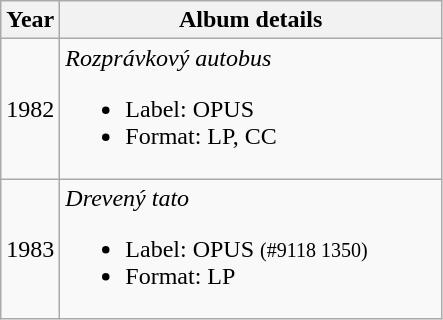<table class="wikitable" style="text-align:center;">
<tr>
<th width="5">Year</th>
<th width="247">Album details</th>
</tr>
<tr>
<td>1982</td>
<td align="left"><em>Rozprávkový autobus</em><br><ul><li>Label: OPUS</li><li>Format: LP, CC</li></ul></td>
</tr>
<tr>
<td>1983</td>
<td align="left"><em>Drevený tato</em><br><ul><li>Label: OPUS <small>(#9118 1350)</small></li><li>Format: LP</li></ul></td>
</tr>
</table>
